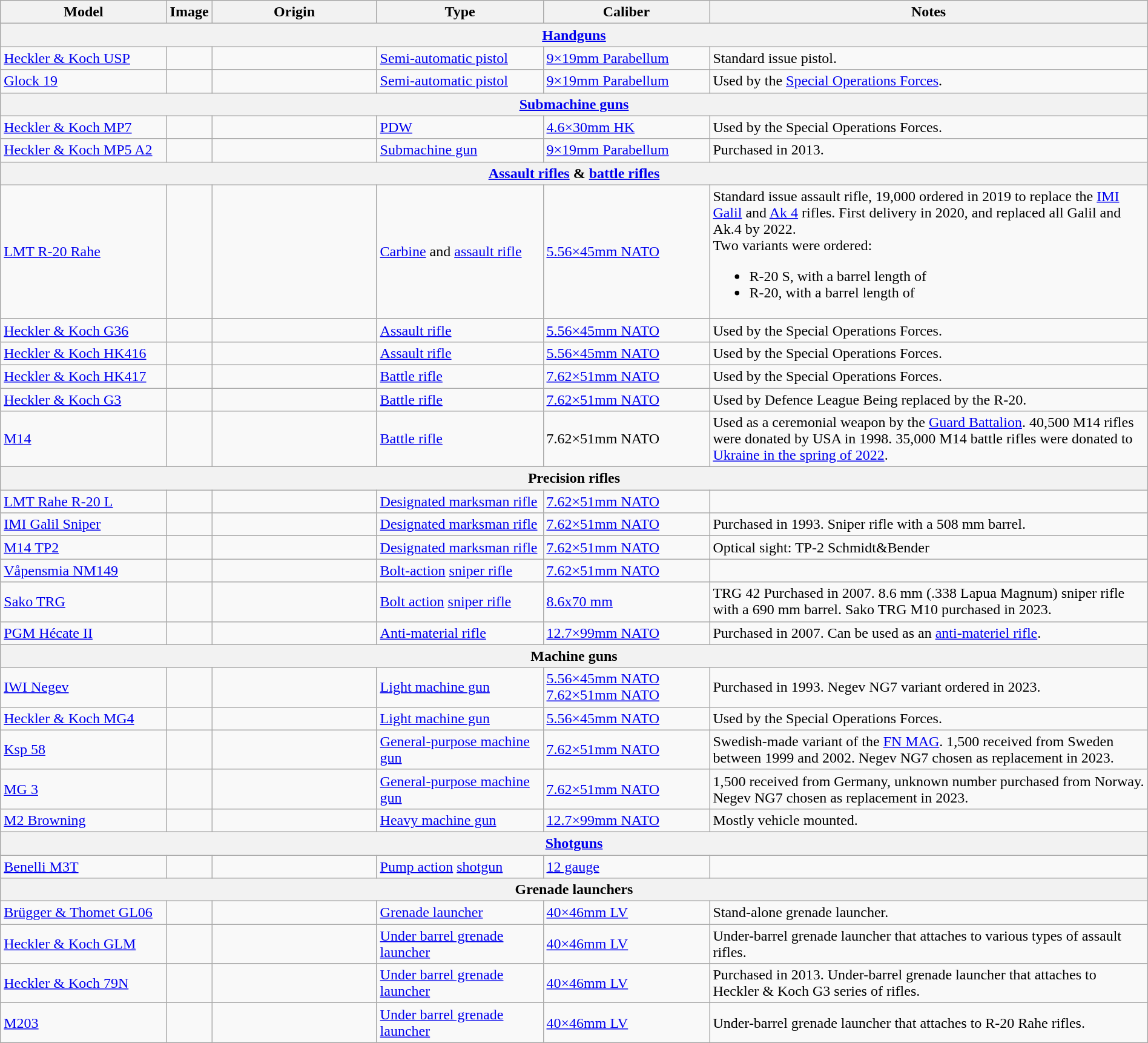<table class="wikitable" style="width:100%;">
<tr>
<th style="width:15%;">Model</th>
<th style="width:0%;">Image</th>
<th style="width:15%;">Origin</th>
<th style="width:15%;">Type</th>
<th style="width:15%;">Caliber</th>
<th style="width:40%;">Notes</th>
</tr>
<tr>
<th colspan="6"><a href='#'>Handguns</a></th>
</tr>
<tr>
<td><a href='#'>Heckler & Koch USP</a></td>
<td></td>
<td></td>
<td><a href='#'>Semi-automatic pistol</a></td>
<td><a href='#'>9×19mm Parabellum</a></td>
<td>Standard issue pistol.</td>
</tr>
<tr>
<td><a href='#'>Glock 19</a></td>
<td></td>
<td></td>
<td><a href='#'>Semi-automatic pistol</a></td>
<td><a href='#'>9×19mm Parabellum</a></td>
<td>Used by the <a href='#'>Special Operations Forces</a>.</td>
</tr>
<tr>
<th colspan="6"><a href='#'>Submachine guns</a></th>
</tr>
<tr>
<td><a href='#'>Heckler & Koch MP7</a></td>
<td></td>
<td></td>
<td><a href='#'>PDW</a></td>
<td><a href='#'>4.6×30mm HK</a></td>
<td>Used by the Special Operations Forces.</td>
</tr>
<tr>
<td><a href='#'>Heckler & Koch MP5 A2</a></td>
<td></td>
<td></td>
<td><a href='#'>Submachine gun</a></td>
<td><a href='#'>9×19mm Parabellum</a></td>
<td>Purchased in 2013.</td>
</tr>
<tr>
<th colspan="6"><a href='#'>Assault rifles</a> & <a href='#'>battle rifles</a></th>
</tr>
<tr>
<td><a href='#'>LMT R-20 Rahe</a></td>
<td></td>
<td></td>
<td><a href='#'>Carbine</a> and <a href='#'>assault rifle</a></td>
<td><a href='#'>5.56×45mm NATO</a></td>
<td>Standard issue assault rifle, 19,000 ordered in 2019 to replace the <a href='#'>IMI Galil</a> and <a href='#'>Ak 4</a> rifles.  First delivery in 2020, and replaced all Galil and Ak.4 by 2022.<br>Two variants were ordered:<ul><li>R-20 S, with a barrel length of  </li><li>R-20, with a barrel length of  </li></ul></td>
</tr>
<tr>
<td><a href='#'>Heckler & Koch G36</a></td>
<td></td>
<td></td>
<td><a href='#'>Assault rifle</a></td>
<td><a href='#'>5.56×45mm NATO</a></td>
<td>Used by the Special Operations Forces.</td>
</tr>
<tr>
<td><a href='#'>Heckler & Koch HK416</a></td>
<td></td>
<td></td>
<td><a href='#'>Assault rifle</a></td>
<td><a href='#'>5.56×45mm NATO</a></td>
<td>Used by the Special Operations Forces.</td>
</tr>
<tr>
<td><a href='#'>Heckler & Koch HK417</a></td>
<td></td>
<td></td>
<td><a href='#'>Battle rifle</a></td>
<td><a href='#'>7.62×51mm NATO</a></td>
<td>Used by the Special Operations Forces.</td>
</tr>
<tr>
<td><a href='#'>Heckler & Koch G3</a></td>
<td></td>
<td></td>
<td><a href='#'>Battle rifle</a></td>
<td><a href='#'>7.62×51mm NATO</a></td>
<td>Used by Defence League  Being replaced by the R-20.</td>
</tr>
<tr>
<td><a href='#'>M14</a></td>
<td></td>
<td></td>
<td><a href='#'>Battle rifle</a></td>
<td>7.62×51mm NATO</td>
<td>Used as a ceremonial weapon by the <a href='#'>Guard Battalion</a>. 40,500 M14 rifles were donated by USA in 1998. 35,000 M14 battle rifles were donated to <a href='#'>Ukraine in the spring of 2022</a>.</td>
</tr>
<tr>
<th colspan="6">Precision rifles</th>
</tr>
<tr>
<td><a href='#'>LMT Rahe R-20 L</a></td>
<td></td>
<td></td>
<td><a href='#'>Designated marksman rifle</a></td>
<td><a href='#'>7.62×51mm NATO</a></td>
<td></td>
</tr>
<tr>
<td><a href='#'>IMI Galil Sniper</a></td>
<td></td>
<td></td>
<td><a href='#'>Designated marksman rifle</a></td>
<td><a href='#'>7.62×51mm NATO</a></td>
<td>Purchased in 1993. Sniper rifle with a 508 mm barrel. </td>
</tr>
<tr>
<td><a href='#'>M14 TP2</a></td>
<td></td>
<td></td>
<td><a href='#'>Designated marksman rifle</a></td>
<td><a href='#'>7.62×51mm NATO</a></td>
<td>Optical sight: TP-2 Schmidt&Bender </td>
</tr>
<tr>
<td><a href='#'>Våpensmia NM149</a></td>
<td></td>
<td></td>
<td><a href='#'>Bolt-action</a> <a href='#'>sniper rifle</a></td>
<td><a href='#'>7.62×51mm NATO</a></td>
<td></td>
</tr>
<tr>
<td><a href='#'>Sako TRG</a></td>
<td></td>
<td></td>
<td><a href='#'>Bolt action</a> <a href='#'>sniper rifle</a></td>
<td><a href='#'>8.6x70 mm</a></td>
<td>TRG 42 Purchased in 2007. 8.6 mm (.338 Lapua Magnum) sniper rifle with a 690 mm barrel. Sako TRG M10 purchased in 2023.</td>
</tr>
<tr>
<td><a href='#'>PGM Hécate II</a></td>
<td></td>
<td></td>
<td><a href='#'>Anti-material rifle</a></td>
<td><a href='#'>12.7×99mm NATO</a></td>
<td>Purchased in 2007. Can be used as an <a href='#'>anti-materiel rifle</a>.</td>
</tr>
<tr>
<th colspan="6">Machine guns</th>
</tr>
<tr>
<td><a href='#'>IWI Negev</a></td>
<td></td>
<td></td>
<td><a href='#'>Light machine gun</a></td>
<td><a href='#'>5.56×45mm NATO</a><br><a href='#'>7.62×51mm NATO</a></td>
<td>Purchased in 1993. Negev NG7 variant ordered in 2023.</td>
</tr>
<tr>
<td><a href='#'>Heckler & Koch MG4</a></td>
<td></td>
<td></td>
<td><a href='#'>Light machine gun</a></td>
<td><a href='#'>5.56×45mm NATO</a></td>
<td>Used by the Special Operations Forces.</td>
</tr>
<tr>
<td><a href='#'>Ksp 58</a></td>
<td></td>
<td></td>
<td><a href='#'>General-purpose machine gun</a></td>
<td><a href='#'>7.62×51mm NATO</a></td>
<td>Swedish-made variant of the <a href='#'>FN MAG</a>. 1,500 received from Sweden between 1999 and 2002. Negev NG7 chosen as replacement in 2023.</td>
</tr>
<tr>
<td><a href='#'>MG 3</a></td>
<td></td>
<td></td>
<td><a href='#'>General-purpose machine gun</a></td>
<td><a href='#'>7.62×51mm NATO</a></td>
<td>1,500 received from Germany, unknown number purchased from Norway. Negev NG7 chosen as replacement in 2023.</td>
</tr>
<tr>
<td><a href='#'>M2 Browning</a></td>
<td></td>
<td></td>
<td><a href='#'>Heavy machine gun</a></td>
<td><a href='#'>12.7×99mm NATO</a></td>
<td>Mostly vehicle mounted.</td>
</tr>
<tr>
<th colspan="6"><a href='#'>Shotguns</a></th>
</tr>
<tr>
<td><a href='#'>Benelli M3T</a></td>
<td></td>
<td></td>
<td><a href='#'>Pump action</a> <a href='#'>shotgun</a></td>
<td><a href='#'>12 gauge</a></td>
<td></td>
</tr>
<tr>
<th colspan="6">Grenade launchers</th>
</tr>
<tr>
<td><a href='#'>Brügger & Thomet GL06</a></td>
<td></td>
<td></td>
<td><a href='#'>Grenade launcher</a></td>
<td><a href='#'>40×46mm LV</a></td>
<td>Stand-alone grenade launcher.</td>
</tr>
<tr>
<td><a href='#'>Heckler & Koch GLM</a></td>
<td></td>
<td></td>
<td><a href='#'>Under barrel grenade launcher</a></td>
<td><a href='#'>40×46mm LV</a></td>
<td>Under-barrel grenade launcher that attaches to various types of assault rifles.</td>
</tr>
<tr>
<td><a href='#'>Heckler & Koch 79N</a></td>
<td></td>
<td></td>
<td><a href='#'>Under barrel grenade launcher</a></td>
<td><a href='#'>40×46mm LV</a></td>
<td>Purchased in 2013. Under-barrel grenade launcher that attaches to Heckler & Koch G3 series of rifles.</td>
</tr>
<tr>
<td><a href='#'>M203</a></td>
<td></td>
<td></td>
<td><a href='#'>Under barrel grenade launcher</a></td>
<td><a href='#'>40×46mm LV</a></td>
<td>Under-barrel grenade launcher that attaches to R-20 Rahe rifles.</td>
</tr>
</table>
